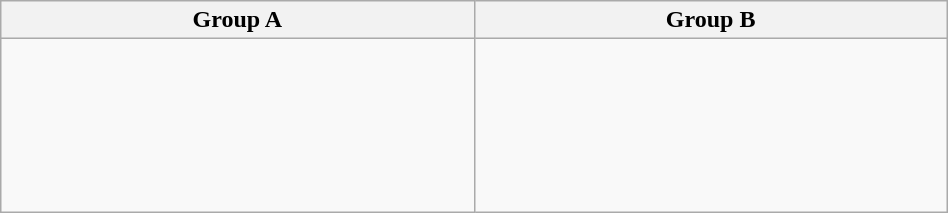<table class="wikitable" width=50%>
<tr>
<th width=50%>Group A</th>
<th width=50%>Group B</th>
</tr>
<tr>
<td valign=top><br><br>
<br>
<br>
<br>
<br>
</td>
<td valign=top><br><br>
<br>
<br>
<br>
<br>
</td>
</tr>
</table>
